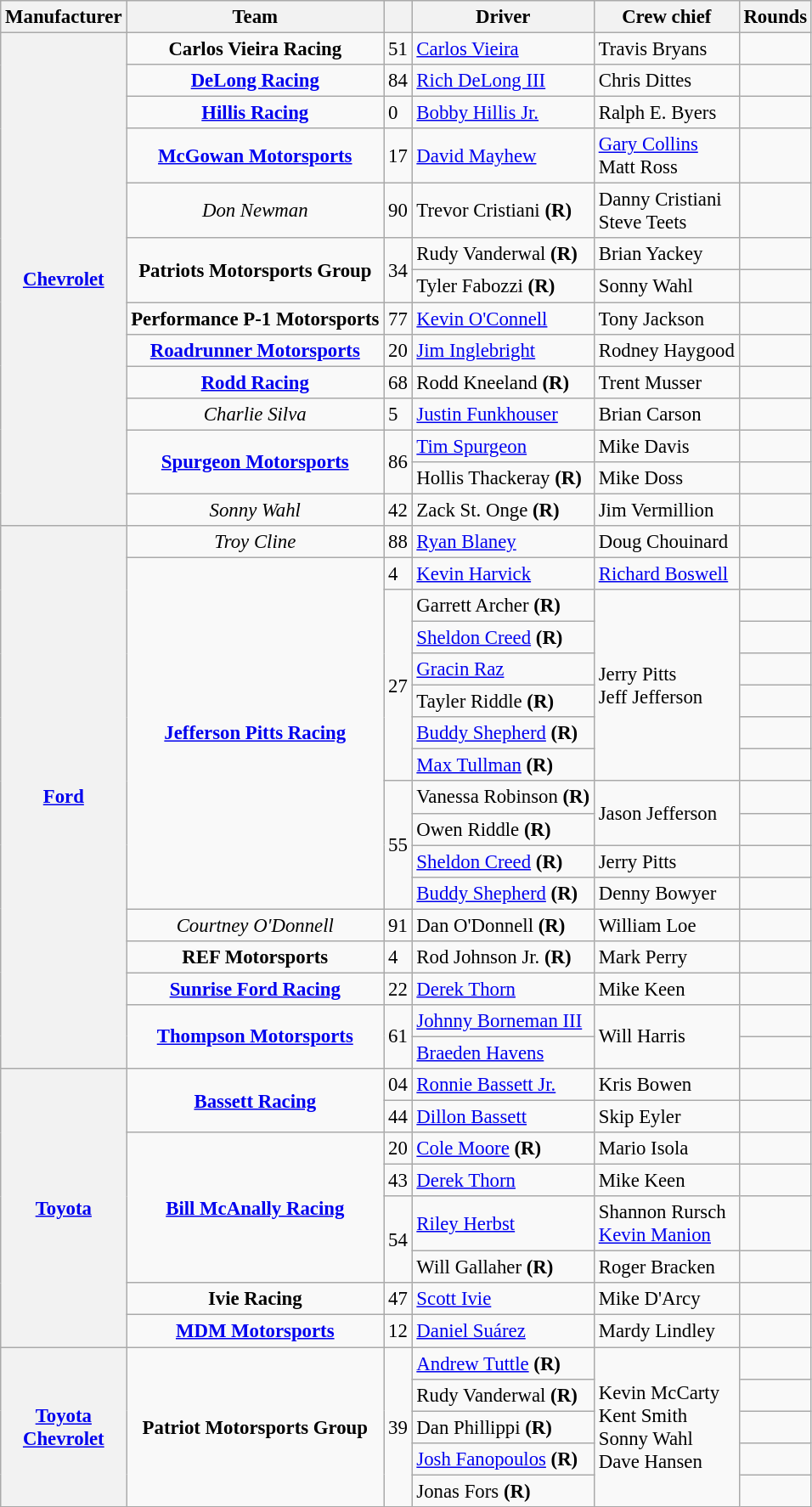<table class="wikitable" style="font-size: 95%;">
<tr>
<th>Manufacturer</th>
<th>Team</th>
<th></th>
<th>Driver</th>
<th>Crew chief</th>
<th>Rounds</th>
</tr>
<tr>
<th rowspan="14"><a href='#'>Chevrolet</a></th>
<td style="text-align:center;"><strong>Carlos Vieira Racing</strong></td>
<td>51</td>
<td><a href='#'>Carlos Vieira</a></td>
<td>Travis Bryans</td>
<td></td>
</tr>
<tr>
<td style="text-align:center;"><strong><a href='#'>DeLong Racing</a></strong></td>
<td>84</td>
<td><a href='#'>Rich DeLong III</a></td>
<td>Chris Dittes</td>
<td></td>
</tr>
<tr>
<td style="text-align:center;"><strong><a href='#'>Hillis Racing</a></strong></td>
<td>0</td>
<td><a href='#'>Bobby Hillis Jr.</a></td>
<td>Ralph E. Byers</td>
<td></td>
</tr>
<tr>
<td style="text-align:center;"><strong><a href='#'>McGowan Motorsports</a></strong></td>
<td>17</td>
<td><a href='#'>David Mayhew</a> <small></small></td>
<td><a href='#'>Gary Collins</a> <small></small><br>Matt Ross <small></small></td>
<td></td>
</tr>
<tr>
<td style="text-align:center;"><em>Don Newman</em></td>
<td>90</td>
<td>Trevor Cristiani <strong>(R)</strong></td>
<td>Danny Cristiani <small></small><br>Steve Teets <small></small></td>
<td></td>
</tr>
<tr>
<td rowspan=2 style="text-align:center;"><strong>Patriots Motorsports Group</strong></td>
<td rowspan=2>34</td>
<td>Rudy Vanderwal <strong>(R)</strong></td>
<td>Brian Yackey</td>
<td></td>
</tr>
<tr>
<td>Tyler Fabozzi <strong>(R)</strong></td>
<td>Sonny Wahl</td>
<td></td>
</tr>
<tr>
<td style="text-align:center;"><strong>Performance P-1 Motorsports</strong></td>
<td>77</td>
<td><a href='#'>Kevin O'Connell</a></td>
<td>Tony Jackson</td>
<td></td>
</tr>
<tr>
<td style="text-align:center;"><strong><a href='#'>Roadrunner Motorsports</a></strong></td>
<td>20</td>
<td><a href='#'>Jim Inglebright</a></td>
<td>Rodney Haygood</td>
<td></td>
</tr>
<tr>
<td style="text-align:center;"><strong><a href='#'>Rodd Racing</a></strong></td>
<td>68</td>
<td>Rodd Kneeland <strong>(R)</strong></td>
<td>Trent Musser</td>
<td></td>
</tr>
<tr>
<td style="text-align:center;"><em>Charlie Silva</em></td>
<td>5</td>
<td><a href='#'>Justin Funkhouser</a></td>
<td>Brian Carson</td>
<td></td>
</tr>
<tr>
<td rowspan=2 style="text-align:center;"><strong><a href='#'>Spurgeon Motorsports</a></strong></td>
<td rowspan=2>86</td>
<td><a href='#'>Tim Spurgeon</a></td>
<td>Mike Davis</td>
<td></td>
</tr>
<tr>
<td>Hollis Thackeray <strong>(R)</strong></td>
<td>Mike Doss</td>
<td></td>
</tr>
<tr>
<td style="text-align:center;"><em>Sonny Wahl</em></td>
<td>42</td>
<td>Zack St. Onge <strong>(R)</strong></td>
<td>Jim Vermillion</td>
<td></td>
</tr>
<tr>
<th rowspan="17"><a href='#'>Ford</a></th>
<td style="text-align:center;"><em>Troy Cline</em></td>
<td>88</td>
<td><a href='#'>Ryan Blaney</a></td>
<td>Doug Chouinard</td>
<td></td>
</tr>
<tr>
<td rowspan=11 style="text-align:center;"><strong><a href='#'>Jefferson Pitts Racing</a></strong></td>
<td>4</td>
<td><a href='#'>Kevin Harvick</a></td>
<td><a href='#'>Richard Boswell</a></td>
<td></td>
</tr>
<tr>
<td rowspan=6>27</td>
<td>Garrett Archer <strong>(R)</strong></td>
<td rowspan=6>Jerry Pitts <small></small><br>Jeff Jefferson <small></small></td>
<td></td>
</tr>
<tr>
<td><a href='#'>Sheldon Creed</a> <strong>(R)</strong></td>
<td></td>
</tr>
<tr>
<td><a href='#'>Gracin Raz</a></td>
<td></td>
</tr>
<tr>
<td>Tayler Riddle <strong>(R)</strong></td>
<td></td>
</tr>
<tr>
<td><a href='#'>Buddy Shepherd</a> <strong>(R)</strong></td>
<td></td>
</tr>
<tr>
<td><a href='#'>Max Tullman</a> <strong>(R)</strong></td>
<td></td>
</tr>
<tr>
<td rowspan=4>55</td>
<td>Vanessa Robinson <strong>(R)</strong></td>
<td rowspan=2>Jason Jefferson</td>
<td></td>
</tr>
<tr>
<td>Owen Riddle <strong>(R)</strong></td>
<td></td>
</tr>
<tr>
<td><a href='#'>Sheldon Creed</a> <strong>(R)</strong></td>
<td>Jerry Pitts</td>
<td></td>
</tr>
<tr>
<td><a href='#'>Buddy Shepherd</a> <strong>(R)</strong></td>
<td>Denny Bowyer</td>
<td></td>
</tr>
<tr>
<td style="text-align:center;"><em>Courtney O'Donnell</em></td>
<td>91</td>
<td>Dan O'Donnell <strong>(R)</strong></td>
<td>William Loe</td>
<td></td>
</tr>
<tr>
<td style="text-align:center;"><strong>REF Motorsports</strong></td>
<td>4</td>
<td>Rod Johnson Jr. <strong>(R)</strong></td>
<td>Mark Perry</td>
<td></td>
</tr>
<tr>
<td style="text-align:center;"><strong><a href='#'>Sunrise Ford Racing</a></strong></td>
<td>22</td>
<td><a href='#'>Derek Thorn</a></td>
<td>Mike Keen</td>
<td></td>
</tr>
<tr>
<td rowspan="2" style="text-align:center;"><strong><a href='#'>Thompson Motorsports</a></strong></td>
<td rowspan=2>61</td>
<td><a href='#'>Johnny Borneman III</a></td>
<td rowspan=2>Will Harris</td>
<td></td>
</tr>
<tr>
<td><a href='#'>Braeden Havens</a></td>
<td></td>
</tr>
<tr>
<th rowspan="8"><a href='#'>Toyota</a></th>
<td rowspan="2" style="text-align:center;"><strong><a href='#'>Bassett Racing</a></strong></td>
<td>04</td>
<td><a href='#'>Ronnie Bassett Jr.</a></td>
<td>Kris Bowen</td>
<td></td>
</tr>
<tr>
<td>44</td>
<td><a href='#'>Dillon Bassett</a></td>
<td>Skip Eyler</td>
<td></td>
</tr>
<tr>
<td rowspan="4" style="text-align:center;"><strong><a href='#'>Bill McAnally Racing</a></strong></td>
<td>20</td>
<td><a href='#'>Cole Moore</a> <strong>(R)</strong></td>
<td>Mario Isola</td>
<td></td>
</tr>
<tr>
<td>43</td>
<td><a href='#'>Derek Thorn</a></td>
<td>Mike Keen</td>
<td></td>
</tr>
<tr>
<td rowspan=2>54</td>
<td><a href='#'>Riley Herbst</a></td>
<td>Shannon Rursch <small></small><br><a href='#'>Kevin Manion</a> <small></small></td>
<td></td>
</tr>
<tr>
<td>Will Gallaher <strong>(R)</strong></td>
<td>Roger Bracken</td>
<td></td>
</tr>
<tr>
<td style="text-align:center;"><strong>Ivie Racing</strong></td>
<td>47</td>
<td><a href='#'>Scott Ivie</a></td>
<td>Mike D'Arcy</td>
<td></td>
</tr>
<tr>
<td style="text-align:center;"><strong><a href='#'>MDM Motorsports</a></strong></td>
<td>12</td>
<td><a href='#'>Daniel Suárez</a></td>
<td>Mardy Lindley</td>
<td></td>
</tr>
<tr>
<th rowspan=5><a href='#'>Toyota</a> <small></small><br><a href='#'>Chevrolet</a> <small></small></th>
<td rowspan=5 style="text-align:center;"><strong>Patriot Motorsports Group</strong></td>
<td rowspan=5>39</td>
<td><a href='#'>Andrew Tuttle</a> <strong>(R)</strong></td>
<td rowspan=5>Kevin McCarty <small></small><br>Kent Smith <small></small><br>Sonny Wahl <small></small><br>Dave Hansen <small></small></td>
<td></td>
</tr>
<tr>
<td>Rudy Vanderwal <strong>(R)</strong></td>
<td></td>
</tr>
<tr>
<td>Dan Phillippi <strong>(R)</strong></td>
<td></td>
</tr>
<tr>
<td><a href='#'>Josh Fanopoulos</a> <strong>(R)</strong></td>
<td></td>
</tr>
<tr>
<td>Jonas Fors <strong>(R)</strong></td>
<td></td>
</tr>
</table>
